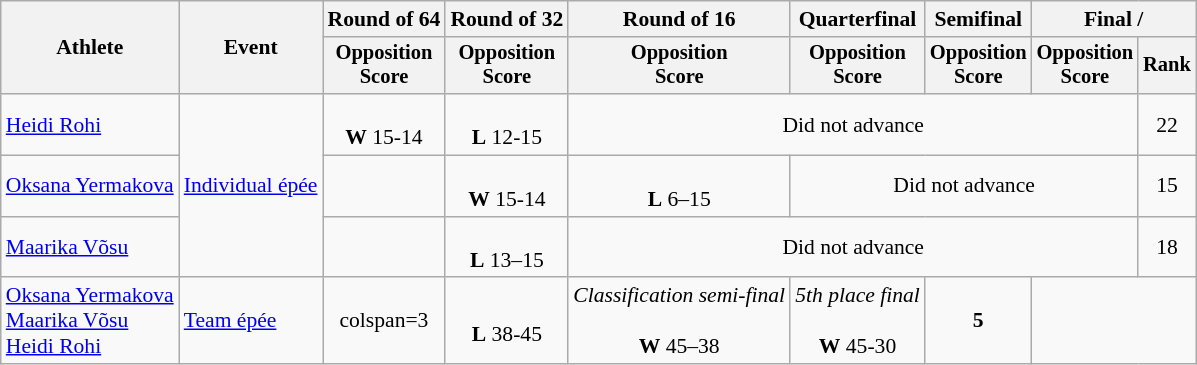<table class="wikitable" style="font-size:90%">
<tr>
<th rowspan="2">Athlete</th>
<th rowspan="2">Event</th>
<th>Round of 64</th>
<th>Round of 32</th>
<th>Round of 16</th>
<th>Quarterfinal</th>
<th>Semifinal</th>
<th colspan=2>Final / </th>
</tr>
<tr style="font-size:95%">
<th>Opposition <br> Score</th>
<th>Opposition <br> Score</th>
<th>Opposition <br> Score</th>
<th>Opposition <br> Score</th>
<th>Opposition <br> Score</th>
<th>Opposition <br> Score</th>
<th>Rank</th>
</tr>
<tr align=center>
<td align=left><a href='#'>Heidi Rohi</a></td>
<td align=left rowspan=3><a href='#'>Individual épée</a></td>
<td><br><strong>W</strong> 15-14</td>
<td><br><strong>L</strong> 12-15</td>
<td colspan=4>Did not advance</td>
<td>22</td>
</tr>
<tr align=center>
<td align=left><a href='#'>Oksana Yermakova</a></td>
<td></td>
<td><br><strong>W</strong> 15-14</td>
<td><br><strong>L</strong> 6–15</td>
<td colspan=3>Did not advance</td>
<td>15</td>
</tr>
<tr align=center>
<td align=left><a href='#'>Maarika Võsu</a></td>
<td></td>
<td><br><strong>L</strong> 13–15</td>
<td colspan=4>Did not advance</td>
<td>18</td>
</tr>
<tr align=center>
<td align=left><a href='#'>Oksana Yermakova</a><br><a href='#'>Maarika Võsu</a><br><a href='#'>Heidi Rohi</a></td>
<td align=left><a href='#'>Team épée</a></td>
<td>colspan=3 </td>
<td><br><strong>L</strong> 38-45</td>
<td><em>Classification semi-final</em><br><br><strong>W</strong> 45–38</td>
<td><em>5th place final</em><br><br><strong>W</strong> 45-30</td>
<td><strong>5</strong></td>
</tr>
</table>
